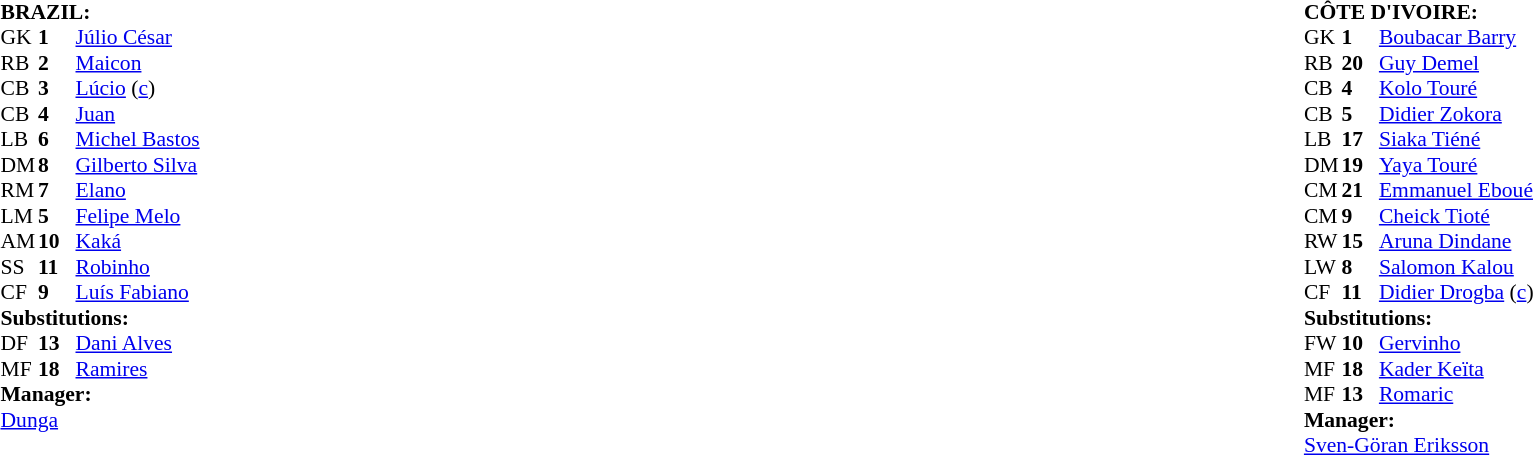<table width="100%">
<tr>
<td valign="top" width="50%"><br><table style="font-size: 90%" cellspacing="0" cellpadding="0">
<tr>
<td colspan=4><br><strong>BRAZIL:</strong></td>
</tr>
<tr>
<th width="25"></th>
<th width="25"></th>
</tr>
<tr>
<td>GK</td>
<td><strong>1</strong></td>
<td><a href='#'>Júlio César</a></td>
</tr>
<tr>
<td>RB</td>
<td><strong>2</strong></td>
<td><a href='#'>Maicon</a></td>
</tr>
<tr>
<td>CB</td>
<td><strong>3</strong></td>
<td><a href='#'>Lúcio</a> (<a href='#'>c</a>)</td>
</tr>
<tr>
<td>CB</td>
<td><strong>4</strong></td>
<td><a href='#'>Juan</a></td>
</tr>
<tr>
<td>LB</td>
<td><strong>6</strong></td>
<td><a href='#'>Michel Bastos</a></td>
</tr>
<tr>
<td>DM</td>
<td><strong>8</strong></td>
<td><a href='#'>Gilberto Silva</a></td>
</tr>
<tr>
<td>RM</td>
<td><strong>7</strong></td>
<td><a href='#'>Elano</a></td>
<td></td>
<td></td>
</tr>
<tr>
<td>LM</td>
<td><strong>5</strong></td>
<td><a href='#'>Felipe Melo</a></td>
</tr>
<tr>
<td>AM</td>
<td><strong>10</strong></td>
<td><a href='#'>Kaká</a></td>
<td></td>
</tr>
<tr>
<td>SS</td>
<td><strong>11</strong></td>
<td><a href='#'>Robinho</a></td>
<td></td>
<td></td>
</tr>
<tr>
<td>CF</td>
<td><strong>9</strong></td>
<td><a href='#'>Luís Fabiano</a></td>
</tr>
<tr>
<td colspan=3><strong>Substitutions:</strong></td>
</tr>
<tr>
<td>DF</td>
<td><strong>13</strong></td>
<td><a href='#'>Dani Alves</a></td>
<td></td>
<td></td>
</tr>
<tr>
<td>MF</td>
<td><strong>18</strong></td>
<td><a href='#'>Ramires</a></td>
<td></td>
<td></td>
</tr>
<tr>
<td colspan=3><strong>Manager:</strong></td>
</tr>
<tr>
<td colspan=3><a href='#'>Dunga</a></td>
</tr>
</table>
</td>
<td valign="top"></td>
<td valign="top" width="50%"><br><table style="font-size: 90%" cellspacing="0" cellpadding="0" align="center">
<tr>
<td colspan=4><br><strong>CÔTE D'IVOIRE:</strong></td>
</tr>
<tr>
<th width=25></th>
<th width=25></th>
</tr>
<tr>
<td>GK</td>
<td><strong>1</strong></td>
<td><a href='#'>Boubacar Barry</a></td>
</tr>
<tr>
<td>RB</td>
<td><strong>20</strong></td>
<td><a href='#'>Guy Demel</a></td>
</tr>
<tr>
<td>CB</td>
<td><strong>4</strong></td>
<td><a href='#'>Kolo Touré</a></td>
</tr>
<tr>
<td>CB</td>
<td><strong>5</strong></td>
<td><a href='#'>Didier Zokora</a></td>
</tr>
<tr>
<td>LB</td>
<td><strong>17</strong></td>
<td><a href='#'>Siaka Tiéné</a></td>
<td></td>
</tr>
<tr>
<td>DM</td>
<td><strong>19</strong></td>
<td><a href='#'>Yaya Touré</a></td>
</tr>
<tr>
<td>CM</td>
<td><strong>21</strong></td>
<td><a href='#'>Emmanuel Eboué</a></td>
<td></td>
<td></td>
</tr>
<tr>
<td>CM</td>
<td><strong>9</strong></td>
<td><a href='#'>Cheick Tioté</a></td>
<td></td>
</tr>
<tr>
<td>RW</td>
<td><strong>15</strong></td>
<td><a href='#'>Aruna Dindane</a></td>
<td></td>
<td></td>
</tr>
<tr>
<td>LW</td>
<td><strong>8</strong></td>
<td><a href='#'>Salomon Kalou</a></td>
<td></td>
<td></td>
</tr>
<tr>
<td>CF</td>
<td><strong>11</strong></td>
<td><a href='#'>Didier Drogba</a> (<a href='#'>c</a>)</td>
</tr>
<tr>
<td colspan=3><strong>Substitutions:</strong></td>
</tr>
<tr>
<td>FW</td>
<td><strong>10</strong></td>
<td><a href='#'>Gervinho</a></td>
<td></td>
<td></td>
</tr>
<tr>
<td>MF</td>
<td><strong>18</strong></td>
<td><a href='#'>Kader Keïta</a></td>
<td></td>
<td></td>
</tr>
<tr>
<td>MF</td>
<td><strong>13</strong></td>
<td><a href='#'>Romaric</a></td>
<td></td>
<td></td>
</tr>
<tr>
<td colspan=3><strong>Manager:</strong></td>
</tr>
<tr>
<td colspan=4> <a href='#'>Sven-Göran Eriksson</a></td>
</tr>
</table>
</td>
</tr>
</table>
